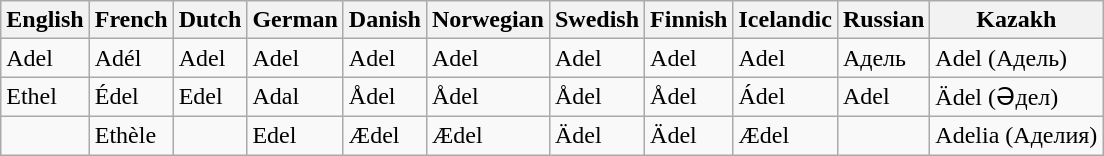<table class="wikitable">
<tr>
<th>English</th>
<th>French</th>
<th>Dutch</th>
<th>German</th>
<th>Danish</th>
<th>Norwegian</th>
<th>Swedish</th>
<th>Finnish</th>
<th>Icelandic</th>
<th>Russian</th>
<th>Kazakh</th>
</tr>
<tr>
<td>Adel</td>
<td>Adél</td>
<td>Adel</td>
<td>Adel</td>
<td>Adel</td>
<td>Adel</td>
<td>Adel</td>
<td>Adel</td>
<td>Adel</td>
<td>Адель</td>
<td>Adel (Адель)</td>
</tr>
<tr>
<td>Ethel</td>
<td>Édel</td>
<td>Edel</td>
<td>Adal</td>
<td>Ådel</td>
<td>Ådel</td>
<td>Ådel</td>
<td>Ådel</td>
<td>Ádel</td>
<td>Adel</td>
<td>Ädel (Әдел)</td>
</tr>
<tr>
<td></td>
<td>Ethèle</td>
<td></td>
<td>Edel</td>
<td>Ædel</td>
<td>Ædel</td>
<td>Ädel</td>
<td>Ädel</td>
<td>Ædel</td>
<td></td>
<td>Adelia (Аделия)</td>
</tr>
</table>
